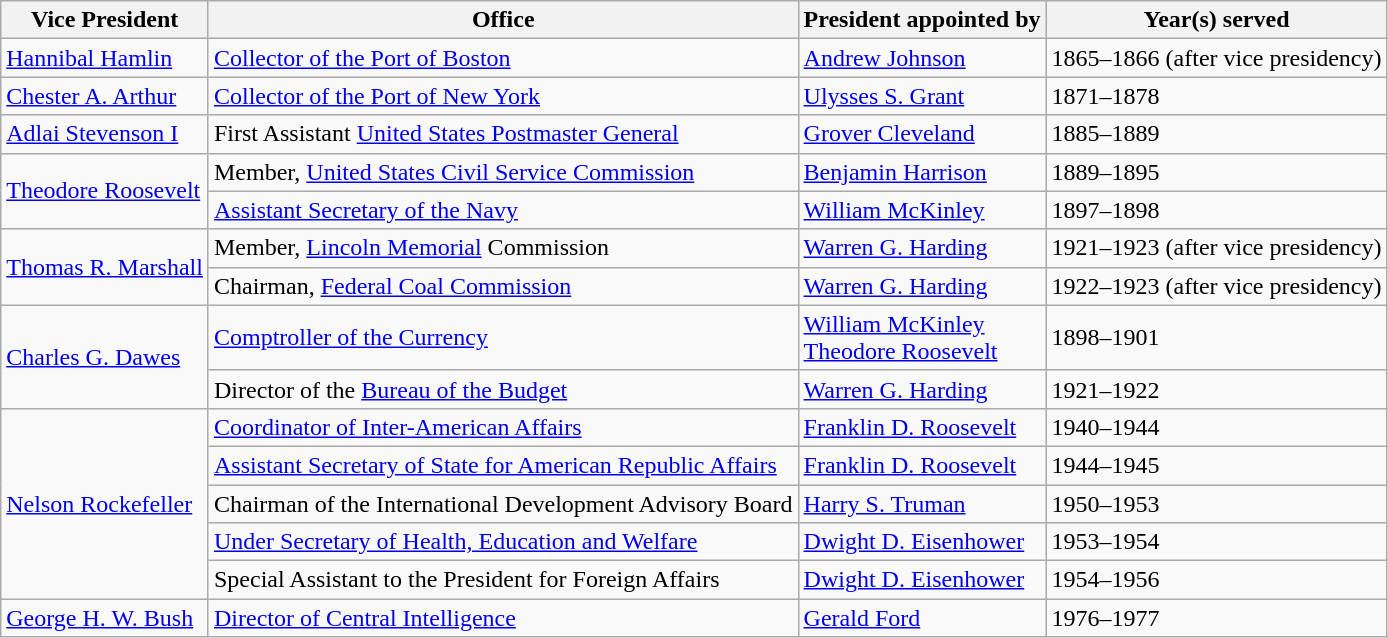<table class=wikitable>
<tr>
<th>Vice President</th>
<th>Office</th>
<th>President appointed by</th>
<th>Year(s) served</th>
</tr>
<tr>
<td><a href='#'>Hannibal Hamlin</a></td>
<td><a href='#'>Collector of the Port of Boston</a></td>
<td><a href='#'>Andrew Johnson</a></td>
<td>1865–1866 (after vice presidency)</td>
</tr>
<tr>
<td><a href='#'>Chester A. Arthur</a></td>
<td><a href='#'>Collector of the Port of New York</a></td>
<td><a href='#'>Ulysses S. Grant</a></td>
<td>1871–1878</td>
</tr>
<tr>
<td><a href='#'>Adlai Stevenson I</a></td>
<td>First Assistant <a href='#'>United States Postmaster General</a></td>
<td><a href='#'>Grover Cleveland</a></td>
<td>1885–1889</td>
</tr>
<tr>
<td rowspan=2><a href='#'>Theodore Roosevelt</a></td>
<td>Member, <a href='#'>United States Civil Service Commission</a></td>
<td><a href='#'>Benjamin Harrison</a></td>
<td>1889–1895</td>
</tr>
<tr>
<td><a href='#'>Assistant Secretary of the Navy</a></td>
<td><a href='#'>William McKinley</a></td>
<td>1897–1898</td>
</tr>
<tr>
<td rowspan=2><a href='#'>Thomas R. Marshall</a></td>
<td>Member, <a href='#'>Lincoln Memorial</a> Commission</td>
<td><a href='#'>Warren G. Harding</a></td>
<td>1921–1923 (after vice presidency)</td>
</tr>
<tr>
<td>Chairman, <a href='#'>Federal Coal Commission</a></td>
<td><a href='#'>Warren G. Harding</a></td>
<td>1922–1923 (after vice presidency)</td>
</tr>
<tr>
<td rowspan=2><a href='#'>Charles G. Dawes</a></td>
<td><a href='#'>Comptroller of the Currency</a></td>
<td><a href='#'>William McKinley</a><br><a href='#'>Theodore Roosevelt</a></td>
<td>1898–1901</td>
</tr>
<tr>
<td>Director of the <a href='#'>Bureau of the Budget</a></td>
<td><a href='#'>Warren G. Harding</a></td>
<td>1921–1922</td>
</tr>
<tr>
<td rowspan=5><a href='#'>Nelson Rockefeller</a></td>
<td><a href='#'>Coordinator of Inter-American Affairs</a></td>
<td><a href='#'>Franklin D. Roosevelt</a></td>
<td>1940–1944</td>
</tr>
<tr>
<td><a href='#'>Assistant Secretary of State for American Republic Affairs</a></td>
<td><a href='#'>Franklin D. Roosevelt</a></td>
<td>1944–1945</td>
</tr>
<tr>
<td>Chairman of the International Development Advisory Board</td>
<td><a href='#'>Harry S. Truman</a></td>
<td>1950–1953</td>
</tr>
<tr>
<td><a href='#'>Under Secretary of Health, Education and Welfare</a></td>
<td><a href='#'>Dwight D. Eisenhower</a></td>
<td>1953–1954</td>
</tr>
<tr>
<td>Special Assistant to the President for Foreign Affairs</td>
<td><a href='#'>Dwight D. Eisenhower</a></td>
<td>1954–1956</td>
</tr>
<tr>
<td><a href='#'>George H. W. Bush</a></td>
<td><a href='#'>Director of Central Intelligence</a></td>
<td><a href='#'>Gerald Ford</a></td>
<td>1976–1977</td>
</tr>
</table>
